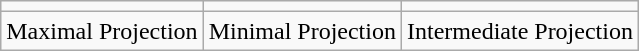<table class="wikitable">
<tr>
<td></td>
<td></td>
<td></td>
</tr>
<tr>
<td>Maximal Projection</td>
<td>Minimal Projection</td>
<td>Intermediate Projection</td>
</tr>
</table>
